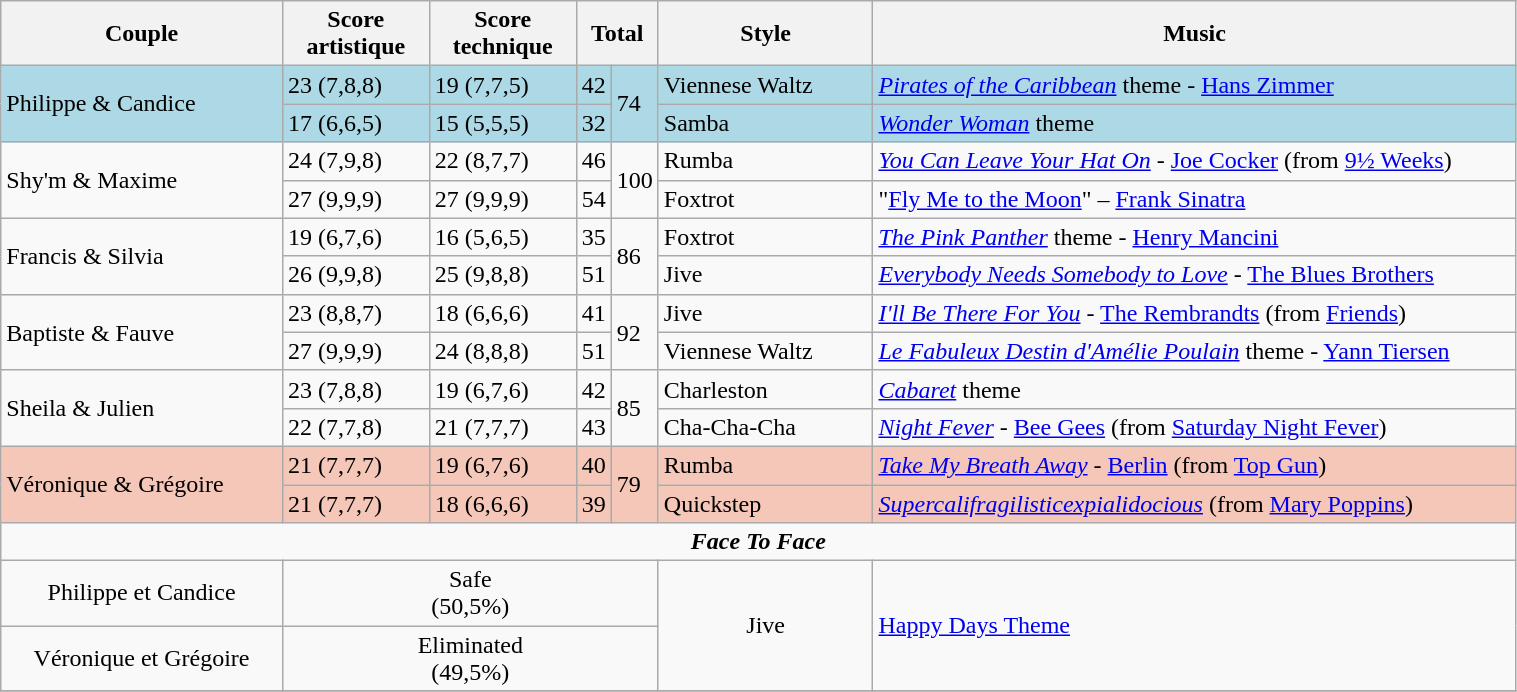<table class="wikitable" style="width:80%;">
<tr>
<th style="width:20%;">Couple</th>
<th style="width:10%;">Score artistique</th>
<th style="width:10%;">Score technique</th>
<th colspan="2">Total</th>
<th style="width:15%;">Style</th>
<th style="width:60%;">Music</th>
</tr>
<tr style="background:lightblue;">
<td rowspan=2>Philippe & Candice</td>
<td>23 (7,8,8)</td>
<td>19 (7,7,5)</td>
<td>42</td>
<td rowspan="2">74</td>
<td>Viennese Waltz</td>
<td><em><a href='#'>Pirates of the Caribbean</a></em> theme - <a href='#'>Hans Zimmer</a></td>
</tr>
<tr style="background:lightblue;">
<td>17 (6,6,5)</td>
<td>15 (5,5,5)</td>
<td>32</td>
<td>Samba</td>
<td><em><a href='#'>Wonder Woman</a></em> theme</td>
</tr>
<tr>
<td rowspan=2>Shy'm & Maxime</td>
<td>24 (7,9,8)</td>
<td>22 (8,7,7)</td>
<td>46</td>
<td rowspan="2">100</td>
<td>Rumba</td>
<td><em><a href='#'>You Can Leave Your Hat On</a></em> - <a href='#'>Joe Cocker</a> (from <a href='#'>9½ Weeks</a>)</td>
</tr>
<tr>
<td>27 (9,9,9)</td>
<td>27 (9,9,9)</td>
<td>54</td>
<td>Foxtrot</td>
<td>"<a href='#'>Fly Me to the Moon</a>" – <a href='#'>Frank Sinatra</a></td>
</tr>
<tr>
<td rowspan=2>Francis & Silvia</td>
<td>19 (6,7,6)</td>
<td>16 (5,6,5)</td>
<td>35</td>
<td rowspan="2">86</td>
<td>Foxtrot</td>
<td><em><a href='#'>The Pink Panther</a></em> theme - <a href='#'>Henry Mancini</a></td>
</tr>
<tr>
<td>26 (9,9,8)</td>
<td>25 (9,8,8)</td>
<td>51</td>
<td>Jive</td>
<td><em><a href='#'>Everybody Needs Somebody to Love</a></em> - <a href='#'>The Blues Brothers</a></td>
</tr>
<tr>
<td rowspan=2>Baptiste & Fauve</td>
<td>23 (8,8,7)</td>
<td>18 (6,6,6)</td>
<td>41</td>
<td rowspan="2">92</td>
<td>Jive</td>
<td><em><a href='#'>I'll Be There For You</a></em> - <a href='#'>The Rembrandts</a> (from <a href='#'>Friends</a>)</td>
</tr>
<tr>
<td>27 (9,9,9)</td>
<td>24 (8,8,8)</td>
<td>51</td>
<td>Viennese Waltz</td>
<td><em><a href='#'>Le Fabuleux Destin d'Amélie Poulain</a></em> theme - <a href='#'>Yann Tiersen</a></td>
</tr>
<tr>
<td rowspan=2>Sheila & Julien</td>
<td>23 (7,8,8)</td>
<td>19 (6,7,6)</td>
<td>42</td>
<td rowspan="2">85</td>
<td>Charleston</td>
<td><em><a href='#'>Cabaret</a></em> theme</td>
</tr>
<tr>
<td>22 (7,7,8)</td>
<td>21 (7,7,7)</td>
<td>43</td>
<td>Cha-Cha-Cha</td>
<td><em><a href='#'>Night Fever</a></em> - <a href='#'>Bee Gees</a> (from <a href='#'>Saturday Night Fever</a>)</td>
</tr>
<tr style="background:#F4C7B8;">
<td rowspan=2>Véronique & Grégoire</td>
<td>21 (7,7,7)</td>
<td>19 (6,7,6)</td>
<td>40</td>
<td rowspan="2">79</td>
<td>Rumba</td>
<td><em><a href='#'>Take My Breath Away</a></em> - <a href='#'>Berlin</a> (from <a href='#'>Top Gun</a>)</td>
</tr>
<tr style="background:#F4C7B8;">
<td>21 (7,7,7)</td>
<td>18 (6,6,6)</td>
<td>39</td>
<td>Quickstep</td>
<td><em><a href='#'>Supercalifragilisticexpialidocious</a></em> (from <a href='#'>Mary Poppins</a>)</td>
</tr>
<tr>
<td colspan=7 style="text-align:center;"><strong><em>Face To Face</em></strong></td>
</tr>
<tr style="text-align:center;">
<td>Philippe et Candice</td>
<td Colspan=4>Safe<br>(50,5%)</td>
<td rowspan=2>Jive</td>
<td rowspan="2" colspan="2" style="text-align:left;"><a href='#'>Happy Days Theme</a></td>
</tr>
<tr style="text-align:center;">
<td>Véronique et Grégoire</td>
<td Colspan=4>Eliminated<br>(49,5%)</td>
</tr>
<tr>
</tr>
</table>
